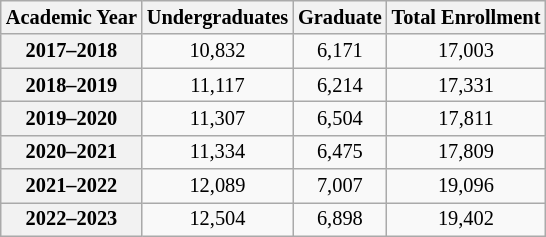<table style="float:right; font-size:85%; margin:10px; text-align:center; font-size:85%; margin:auto;" class="wikitable">
<tr>
<th>Academic Year</th>
<th>Undergraduates</th>
<th>Graduate</th>
<th>Total Enrollment</th>
</tr>
<tr>
<th>2017–2018</th>
<td>10,832</td>
<td>6,171</td>
<td>17,003</td>
</tr>
<tr>
<th>2018–2019</th>
<td>11,117</td>
<td>6,214</td>
<td>17,331</td>
</tr>
<tr>
<th>2019–2020</th>
<td>11,307</td>
<td>6,504</td>
<td>17,811</td>
</tr>
<tr>
<th>2020–2021</th>
<td>11,334</td>
<td>6,475</td>
<td>17,809</td>
</tr>
<tr>
<th>2021–2022</th>
<td>12,089</td>
<td>7,007</td>
<td>19,096</td>
</tr>
<tr>
<th>2022–2023</th>
<td>12,504</td>
<td>6,898</td>
<td>19,402</td>
</tr>
</table>
